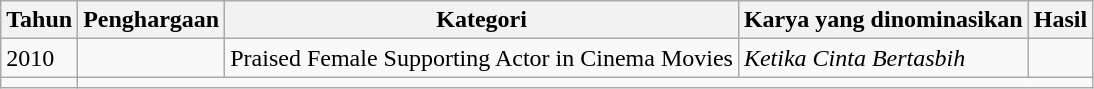<table class="wikitable sortable">
<tr>
<th>Tahun</th>
<th>Penghargaan</th>
<th>Kategori</th>
<th>Karya yang dinominasikan</th>
<th>Hasil</th>
</tr>
<tr>
<td>2010</td>
<td></td>
<td>Praised Female Supporting Actor in Cinema Movies</td>
<td><em>Ketika Cinta Bertasbih</em></td>
<td></td>
</tr>
<tr>
<td></td>
</tr>
</table>
